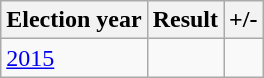<table class="wikitable">
<tr>
<th>Election year</th>
<th>Result</th>
<th>+/-</th>
</tr>
<tr>
<td><a href='#'>2015</a></td>
<td></td>
<td></td>
</tr>
</table>
